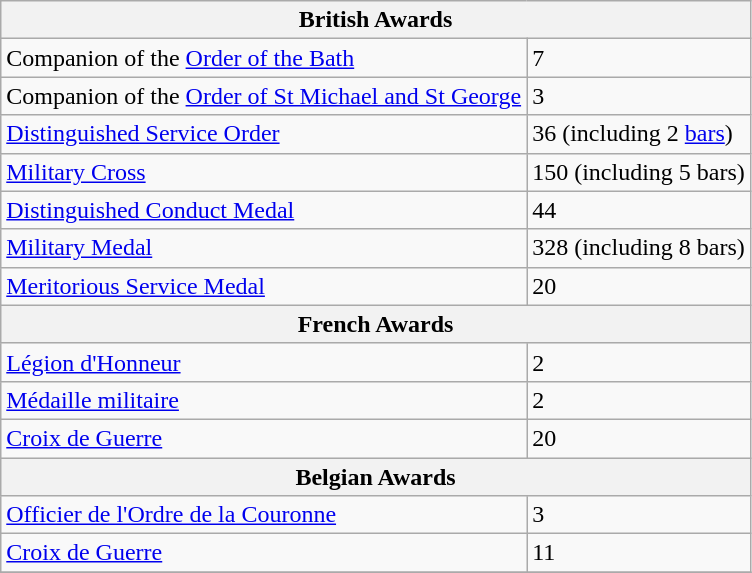<table class="wikitable">
<tr>
<th colspan='2'>British Awards</th>
</tr>
<tr>
<td>Companion of the <a href='#'>Order of the Bath</a></td>
<td>7</td>
</tr>
<tr>
<td>Companion of the <a href='#'>Order of St Michael and St George</a></td>
<td>3</td>
</tr>
<tr>
<td><a href='#'>Distinguished Service Order</a></td>
<td>36 (including 2 <a href='#'>bars</a>)</td>
</tr>
<tr>
<td><a href='#'>Military Cross</a></td>
<td>150 (including 5 bars)</td>
</tr>
<tr>
<td><a href='#'>Distinguished Conduct Medal</a></td>
<td>44</td>
</tr>
<tr>
<td><a href='#'>Military Medal</a></td>
<td>328 (including 8 bars)</td>
</tr>
<tr>
<td><a href='#'>Meritorious Service Medal</a></td>
<td>20</td>
</tr>
<tr>
<th colspan='2'>French Awards</th>
</tr>
<tr>
<td><a href='#'>Légion d'Honneur</a></td>
<td>2</td>
</tr>
<tr>
<td><a href='#'>Médaille militaire</a></td>
<td>2</td>
</tr>
<tr>
<td><a href='#'>Croix de Guerre</a></td>
<td>20</td>
</tr>
<tr>
<th colspan='2'>Belgian Awards</th>
</tr>
<tr>
<td><a href='#'>Officier de l'Ordre de la Couronne</a></td>
<td>3</td>
</tr>
<tr>
<td><a href='#'>Croix de Guerre</a></td>
<td>11</td>
</tr>
<tr>
</tr>
</table>
